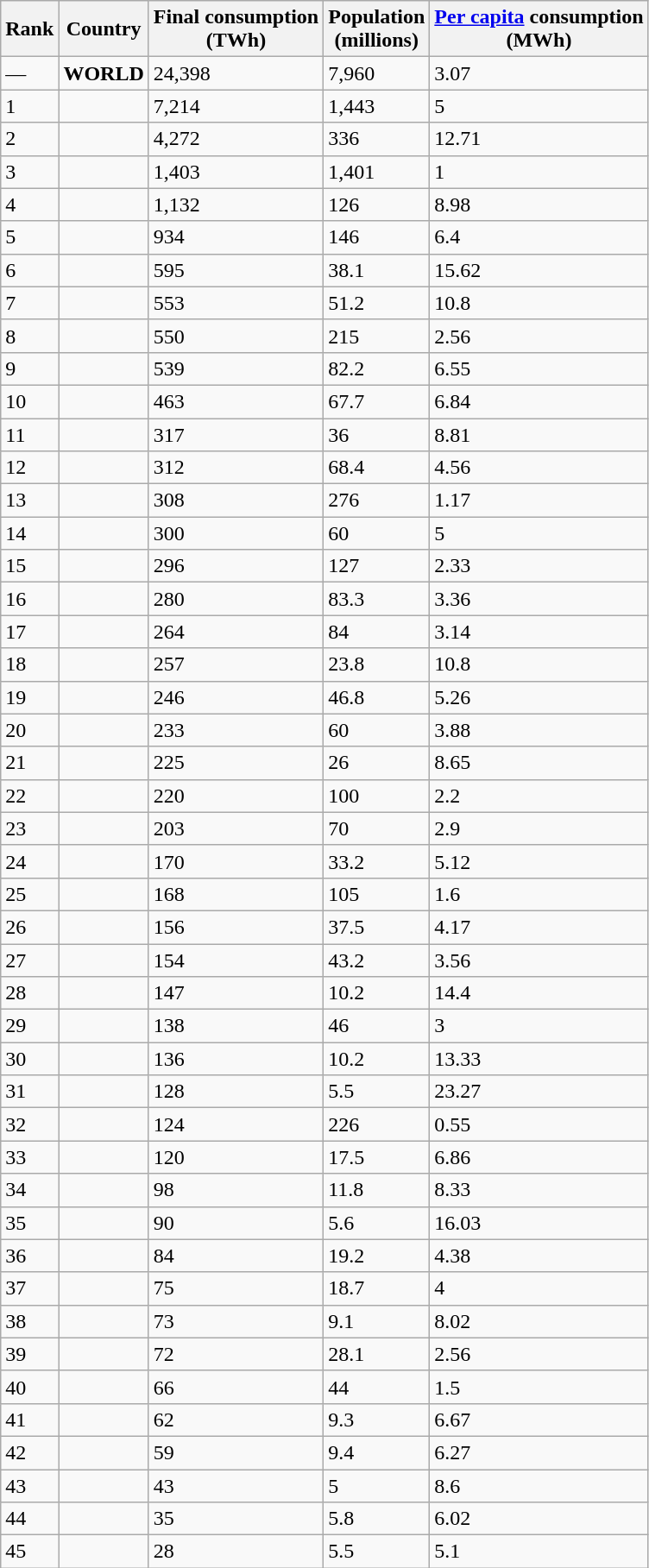<table class="wikitable sortable">
<tr>
<th data-sort-type="number">Rank</th>
<th>Country</th>
<th data-sort-type="number">Final consumption<br>(TWh)</th>
<th data-sort-type="number">Population<br>(millions)</th>
<th data-sort-type="number"><a href='#'>Per capita</a> consumption<br> (MWh)</th>
</tr>
<tr>
<td>—</td>
<td><strong>WORLD</strong></td>
<td>24,398</td>
<td>7,960</td>
<td>3.07</td>
</tr>
<tr>
<td>1</td>
<td></td>
<td>7,214</td>
<td>1,443</td>
<td>5</td>
</tr>
<tr>
<td>2</td>
<td></td>
<td>4,272</td>
<td>336</td>
<td>12.71</td>
</tr>
<tr>
<td>3</td>
<td></td>
<td>1,403</td>
<td>1,401</td>
<td>1</td>
</tr>
<tr>
<td>4</td>
<td></td>
<td>1,132</td>
<td>126</td>
<td>8.98</td>
</tr>
<tr>
<td>5</td>
<td></td>
<td>934</td>
<td>146</td>
<td>6.4</td>
</tr>
<tr>
<td>6</td>
<td></td>
<td>595</td>
<td>38.1</td>
<td>15.62</td>
</tr>
<tr>
<td>7</td>
<td></td>
<td>553</td>
<td>51.2</td>
<td>10.8</td>
</tr>
<tr>
<td>8</td>
<td></td>
<td>550</td>
<td>215</td>
<td>2.56</td>
</tr>
<tr>
<td>9</td>
<td></td>
<td>539</td>
<td>82.2</td>
<td>6.55</td>
</tr>
<tr>
<td>10</td>
<td></td>
<td>463</td>
<td>67.7</td>
<td>6.84</td>
</tr>
<tr>
<td>11</td>
<td></td>
<td>317</td>
<td>36</td>
<td>8.81</td>
</tr>
<tr>
<td>12</td>
<td></td>
<td>312</td>
<td>68.4</td>
<td>4.56</td>
</tr>
<tr>
<td>13</td>
<td></td>
<td>308</td>
<td>276</td>
<td>1.17</td>
</tr>
<tr>
<td>14</td>
<td></td>
<td>300</td>
<td>60</td>
<td>5</td>
</tr>
<tr>
<td>15</td>
<td></td>
<td>296</td>
<td>127</td>
<td>2.33</td>
</tr>
<tr>
<td>16</td>
<td></td>
<td>280</td>
<td>83.3</td>
<td>3.36</td>
</tr>
<tr>
<td>17</td>
<td></td>
<td>264</td>
<td>84</td>
<td>3.14</td>
</tr>
<tr>
<td>18</td>
<td></td>
<td>257</td>
<td>23.8</td>
<td>10.8</td>
</tr>
<tr>
<td>19</td>
<td></td>
<td>246</td>
<td>46.8</td>
<td>5.26</td>
</tr>
<tr>
<td>20</td>
<td></td>
<td>233</td>
<td>60</td>
<td>3.88</td>
</tr>
<tr>
<td>21</td>
<td></td>
<td>225</td>
<td>26</td>
<td>8.65</td>
</tr>
<tr>
<td>22</td>
<td></td>
<td>220</td>
<td>100</td>
<td>2.2</td>
</tr>
<tr>
<td>23</td>
<td></td>
<td>203</td>
<td>70</td>
<td>2.9</td>
</tr>
<tr>
<td>24</td>
<td></td>
<td>170</td>
<td>33.2</td>
<td>5.12</td>
</tr>
<tr>
<td>25</td>
<td></td>
<td>168</td>
<td>105</td>
<td>1.6</td>
</tr>
<tr>
<td>26</td>
<td></td>
<td>156</td>
<td>37.5</td>
<td>4.17</td>
</tr>
<tr>
<td>27</td>
<td></td>
<td>154</td>
<td>43.2</td>
<td>3.56</td>
</tr>
<tr>
<td>28</td>
<td></td>
<td>147</td>
<td>10.2</td>
<td>14.4</td>
</tr>
<tr>
<td>29</td>
<td></td>
<td>138</td>
<td>46</td>
<td>3</td>
</tr>
<tr>
<td>30</td>
<td></td>
<td>136</td>
<td>10.2</td>
<td>13.33</td>
</tr>
<tr>
<td>31</td>
<td></td>
<td>128</td>
<td>5.5</td>
<td>23.27</td>
</tr>
<tr>
<td>32</td>
<td></td>
<td>124</td>
<td>226</td>
<td>0.55</td>
</tr>
<tr>
<td>33</td>
<td></td>
<td>120</td>
<td>17.5</td>
<td>6.86</td>
</tr>
<tr>
<td>34</td>
<td></td>
<td>98</td>
<td>11.8</td>
<td>8.33</td>
</tr>
<tr>
<td>35</td>
<td></td>
<td>90</td>
<td>5.6</td>
<td>16.03</td>
</tr>
<tr>
<td>36</td>
<td></td>
<td>84</td>
<td>19.2</td>
<td>4.38</td>
</tr>
<tr>
<td>37</td>
<td></td>
<td>75</td>
<td>18.7</td>
<td>4</td>
</tr>
<tr>
<td>38</td>
<td></td>
<td>73</td>
<td>9.1</td>
<td>8.02</td>
</tr>
<tr>
<td>39</td>
<td></td>
<td>72</td>
<td>28.1</td>
<td>2.56</td>
</tr>
<tr>
<td>40</td>
<td></td>
<td>66</td>
<td>44</td>
<td>1.5</td>
</tr>
<tr>
<td>41</td>
<td></td>
<td>62</td>
<td>9.3</td>
<td>6.67</td>
</tr>
<tr>
<td>42</td>
<td></td>
<td>59</td>
<td>9.4</td>
<td>6.27</td>
</tr>
<tr>
<td>43</td>
<td></td>
<td>43</td>
<td>5</td>
<td>8.6</td>
</tr>
<tr>
<td>44</td>
<td></td>
<td>35</td>
<td>5.8</td>
<td>6.02</td>
</tr>
<tr>
<td>45</td>
<td></td>
<td>28</td>
<td>5.5</td>
<td>5.1</td>
</tr>
</table>
